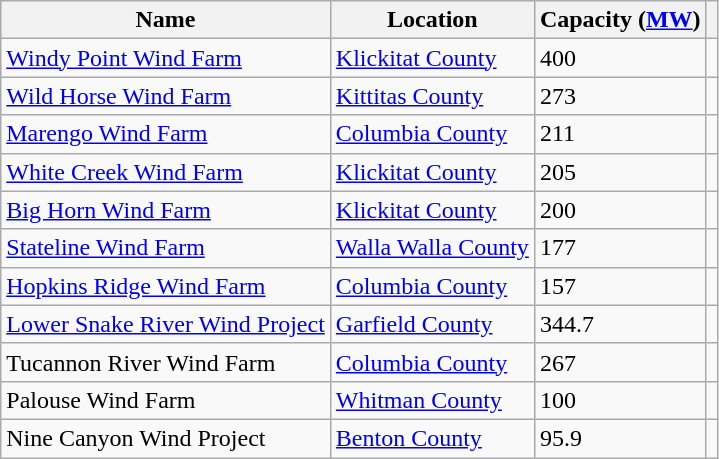<table class="wikitable sortable">
<tr>
<th>Name</th>
<th>Location</th>
<th>Capacity (<a href='#'>MW</a>)</th>
<th></th>
</tr>
<tr>
<td><a href='#'>Windy Point Wind Farm</a></td>
<td><a href='#'>Klickitat County</a></td>
<td>400</td>
<td></td>
</tr>
<tr>
<td><a href='#'>Wild Horse Wind Farm</a></td>
<td><a href='#'>Kittitas County</a></td>
<td>273</td>
<td></td>
</tr>
<tr>
<td><a href='#'>Marengo Wind Farm</a></td>
<td><a href='#'>Columbia County</a></td>
<td>211</td>
<td></td>
</tr>
<tr>
<td><a href='#'>White Creek Wind Farm</a></td>
<td><a href='#'>Klickitat County</a></td>
<td>205</td>
<td></td>
</tr>
<tr>
<td><a href='#'>Big Horn Wind Farm</a></td>
<td><a href='#'>Klickitat County</a></td>
<td>200</td>
<td></td>
</tr>
<tr>
<td><a href='#'>Stateline Wind Farm</a></td>
<td><a href='#'>Walla Walla County</a></td>
<td>177</td>
<td></td>
</tr>
<tr>
<td><a href='#'>Hopkins Ridge Wind Farm</a></td>
<td><a href='#'>Columbia County</a></td>
<td>157</td>
<td></td>
</tr>
<tr>
<td><a href='#'>Lower Snake River Wind Project</a></td>
<td><a href='#'>Garfield County</a></td>
<td>344.7</td>
<td></td>
</tr>
<tr>
<td>Tucannon River Wind Farm</td>
<td><a href='#'>Columbia County</a></td>
<td>267</td>
<td></td>
</tr>
<tr>
<td>Palouse Wind Farm</td>
<td><a href='#'>Whitman County</a></td>
<td>100</td>
<td></td>
</tr>
<tr>
<td>Nine Canyon Wind Project</td>
<td><a href='#'>Benton County</a></td>
<td>95.9</td>
<td></td>
</tr>
</table>
